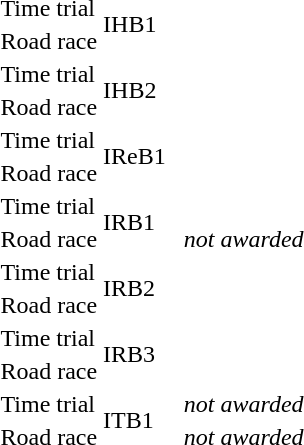<table>
<tr>
<td>Time trial</td>
<td rowspan=2>IHB1</td>
<td></td>
<td></td>
<td></td>
</tr>
<tr>
<td>Road race</td>
<td></td>
<td></td>
<td></td>
</tr>
<tr>
<td>Time trial</td>
<td rowspan=2>IHB2</td>
<td></td>
<td></td>
<td></td>
</tr>
<tr>
<td>Road race</td>
<td></td>
<td></td>
<td></td>
</tr>
<tr>
<td>Time trial</td>
<td rowspan=2>IReB1</td>
<td></td>
<td></td>
<td></td>
</tr>
<tr>
<td>Road race</td>
<td></td>
<td></td>
<td></td>
</tr>
<tr>
<td>Time trial</td>
<td rowspan=2>IRB1</td>
<td></td>
<td></td>
<td></td>
</tr>
<tr>
<td>Road race</td>
<td></td>
<td></td>
<td><em>not awarded</em></td>
</tr>
<tr>
<td>Time trial</td>
<td rowspan=2>IRB2</td>
<td></td>
<td></td>
<td></td>
</tr>
<tr>
<td>Road race</td>
<td></td>
<td></td>
<td></td>
</tr>
<tr>
<td>Time trial</td>
<td rowspan=2>IRB3</td>
<td></td>
<td></td>
<td></td>
</tr>
<tr>
<td>Road race</td>
<td></td>
<td></td>
<td></td>
</tr>
<tr>
<td>Time trial</td>
<td rowspan=2>ITB1</td>
<td></td>
<td></td>
<td><em>not awarded</em></td>
</tr>
<tr>
<td>Road race</td>
<td></td>
<td></td>
<td><em>not awarded</em></td>
</tr>
</table>
